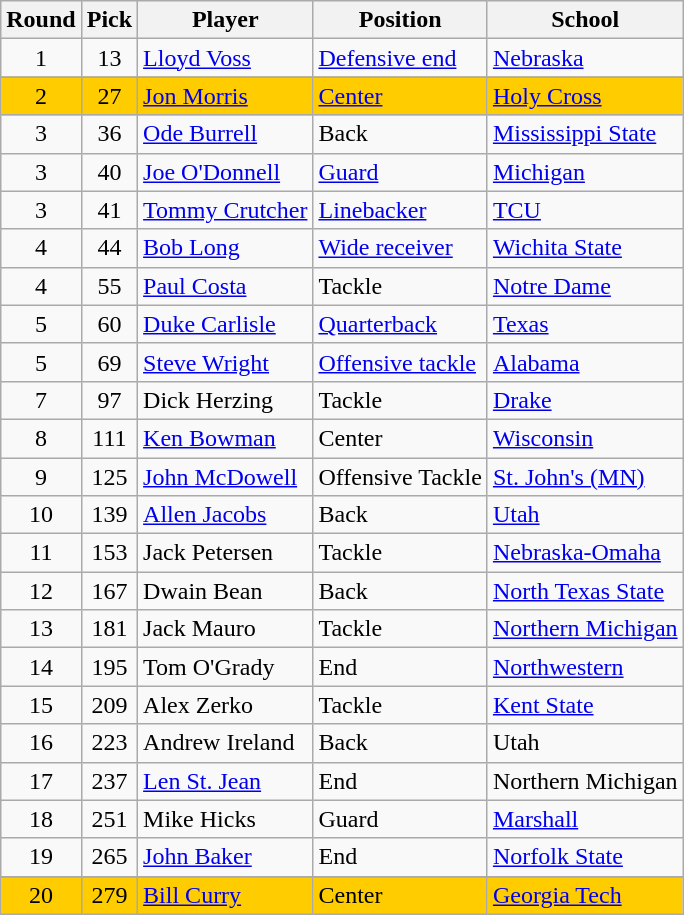<table class="wikitable sortable">
<tr>
<th>Round</th>
<th>Pick</th>
<th>Player</th>
<th>Position</th>
<th>School</th>
</tr>
<tr>
<td align=center>1</td>
<td align=center>13</td>
<td><a href='#'>Lloyd Voss</a></td>
<td><a href='#'>Defensive end</a></td>
<td><a href='#'>Nebraska</a></td>
</tr>
<tr>
</tr>
<tr bgcolor="#FFCC00">
<td align=center>2</td>
<td align=center>27</td>
<td><a href='#'>Jon Morris</a></td>
<td><a href='#'>Center</a></td>
<td><a href='#'>Holy Cross</a></td>
</tr>
<tr>
<td align=center>3</td>
<td align=center>36</td>
<td><a href='#'>Ode Burrell</a></td>
<td>Back</td>
<td><a href='#'>Mississippi State</a></td>
</tr>
<tr>
<td align=center>3</td>
<td align=center>40</td>
<td><a href='#'>Joe O'Donnell</a></td>
<td><a href='#'>Guard</a></td>
<td><a href='#'>Michigan</a></td>
</tr>
<tr>
<td align=center>3</td>
<td align=center>41</td>
<td><a href='#'>Tommy Crutcher</a></td>
<td><a href='#'>Linebacker</a></td>
<td><a href='#'>TCU</a></td>
</tr>
<tr>
<td align=center>4</td>
<td align=center>44</td>
<td><a href='#'>Bob Long</a></td>
<td><a href='#'>Wide receiver</a></td>
<td><a href='#'>Wichita State</a></td>
</tr>
<tr>
<td align=center>4</td>
<td align=center>55</td>
<td><a href='#'>Paul Costa</a></td>
<td>Tackle</td>
<td><a href='#'>Notre Dame</a></td>
</tr>
<tr>
<td align=center>5</td>
<td align=center>60</td>
<td><a href='#'>Duke Carlisle</a></td>
<td><a href='#'>Quarterback</a></td>
<td><a href='#'>Texas</a></td>
</tr>
<tr>
<td align=center>5</td>
<td align=center>69</td>
<td><a href='#'>Steve Wright</a></td>
<td><a href='#'>Offensive tackle</a></td>
<td><a href='#'>Alabama</a></td>
</tr>
<tr>
<td align=center>7</td>
<td align=center>97</td>
<td>Dick Herzing</td>
<td>Tackle</td>
<td><a href='#'>Drake</a></td>
</tr>
<tr>
<td align=center>8</td>
<td align=center>111</td>
<td><a href='#'>Ken Bowman</a></td>
<td>Center</td>
<td><a href='#'>Wisconsin</a></td>
</tr>
<tr>
<td align=center>9</td>
<td align=center>125</td>
<td><a href='#'>John McDowell</a></td>
<td>Offensive Tackle</td>
<td><a href='#'>St. John's (MN)</a></td>
</tr>
<tr>
<td align=center>10</td>
<td align=center>139</td>
<td><a href='#'>Allen Jacobs</a></td>
<td>Back</td>
<td><a href='#'>Utah</a></td>
</tr>
<tr>
<td align=center>11</td>
<td align=center>153</td>
<td>Jack Petersen</td>
<td>Tackle</td>
<td><a href='#'>Nebraska-Omaha</a></td>
</tr>
<tr>
<td align=center>12</td>
<td align=center>167</td>
<td>Dwain Bean</td>
<td>Back</td>
<td><a href='#'>North Texas State</a></td>
</tr>
<tr>
<td align=center>13</td>
<td align=center>181</td>
<td>Jack Mauro</td>
<td>Tackle</td>
<td><a href='#'>Northern Michigan</a></td>
</tr>
<tr>
<td align=center>14</td>
<td align=center>195</td>
<td>Tom O'Grady</td>
<td>End</td>
<td><a href='#'>Northwestern</a></td>
</tr>
<tr>
<td align=center>15</td>
<td align=center>209</td>
<td>Alex Zerko</td>
<td>Tackle</td>
<td><a href='#'>Kent State</a></td>
</tr>
<tr>
<td align=center>16</td>
<td align=center>223</td>
<td>Andrew Ireland</td>
<td>Back</td>
<td>Utah</td>
</tr>
<tr>
<td align=center>17</td>
<td align=center>237</td>
<td><a href='#'>Len St. Jean</a></td>
<td>End</td>
<td>Northern Michigan</td>
</tr>
<tr>
<td align=center>18</td>
<td align=center>251</td>
<td>Mike Hicks</td>
<td>Guard</td>
<td><a href='#'>Marshall</a></td>
</tr>
<tr>
<td align=center>19</td>
<td align=center>265</td>
<td><a href='#'>John Baker</a></td>
<td>End</td>
<td><a href='#'>Norfolk State</a></td>
</tr>
<tr>
</tr>
<tr bgcolor="#FFCC00">
<td align=center>20</td>
<td align=center>279</td>
<td><a href='#'>Bill Curry</a></td>
<td>Center</td>
<td><a href='#'>Georgia Tech</a></td>
</tr>
</table>
